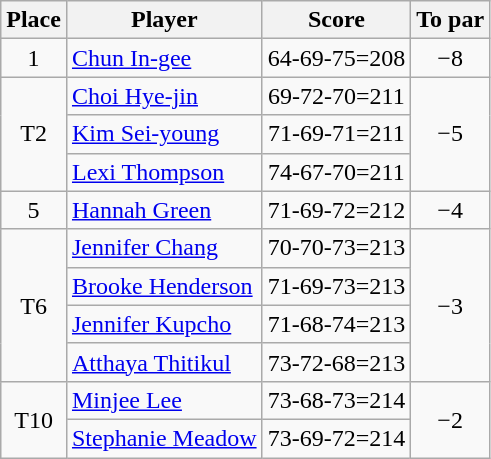<table class="wikitable">
<tr>
<th>Place</th>
<th>Player</th>
<th>Score</th>
<th>To par</th>
</tr>
<tr>
<td align=center>1</td>
<td> <a href='#'>Chun In-gee</a></td>
<td align=center>64-69-75=208</td>
<td align=center>−8</td>
</tr>
<tr>
<td align=center rowspan=3>T2</td>
<td> <a href='#'>Choi Hye-jin</a></td>
<td align=center>69-72-70=211</td>
<td align=center rowspan=3>−5</td>
</tr>
<tr>
<td> <a href='#'>Kim Sei-young</a></td>
<td align=center>71-69-71=211</td>
</tr>
<tr>
<td> <a href='#'>Lexi Thompson</a></td>
<td align=center>74-67-70=211</td>
</tr>
<tr>
<td align=center>5</td>
<td> <a href='#'>Hannah Green</a></td>
<td align=center>71-69-72=212</td>
<td align=center>−4</td>
</tr>
<tr>
<td align=center rowspan=4>T6</td>
<td> <a href='#'>Jennifer Chang</a></td>
<td align=center>70-70-73=213</td>
<td align=center rowspan=4>−3</td>
</tr>
<tr>
<td> <a href='#'>Brooke Henderson</a></td>
<td align=center>71-69-73=213</td>
</tr>
<tr>
<td> <a href='#'>Jennifer Kupcho</a></td>
<td align=center>71-68-74=213</td>
</tr>
<tr>
<td> <a href='#'>Atthaya Thitikul</a></td>
<td align=center>73-72-68=213</td>
</tr>
<tr>
<td align=center rowspan=2>T10</td>
<td> <a href='#'>Minjee Lee</a></td>
<td align=center>73-68-73=214</td>
<td align=center rowspan=2>−2</td>
</tr>
<tr>
<td> <a href='#'>Stephanie Meadow</a></td>
<td align=center>73-69-72=214</td>
</tr>
</table>
